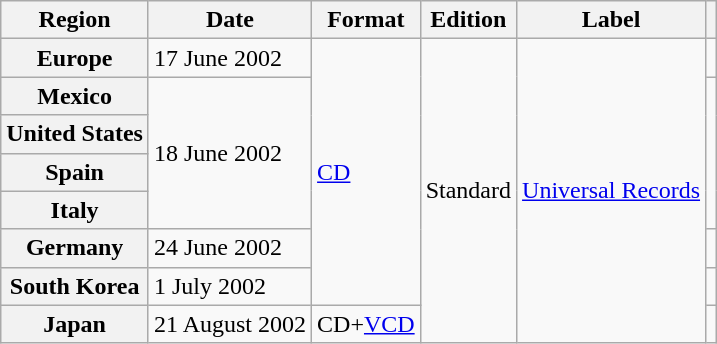<table class="wikitable plainrowheaders">
<tr>
<th scope="col">Region</th>
<th scope="col">Date</th>
<th scope="col">Format</th>
<th scope="col">Edition</th>
<th scope="col">Label</th>
<th scope="col"></th>
</tr>
<tr>
<th scope="row">Europe</th>
<td>17 June 2002</td>
<td rowspan="7"><a href='#'>CD</a></td>
<td rowspan="8">Standard</td>
<td rowspan="8"><a href='#'>Universal Records</a></td>
<td align="center"></td>
</tr>
<tr>
<th scope="row">Mexico</th>
<td rowspan="4">18 June 2002</td>
<td align="center" rowspan="4"></td>
</tr>
<tr>
<th scope="row">United States</th>
</tr>
<tr>
<th scope="row">Spain</th>
</tr>
<tr>
<th scope="row">Italy</th>
</tr>
<tr>
<th scope="row">Germany</th>
<td>24 June 2002</td>
<td align="center"></td>
</tr>
<tr>
<th scope="row">South Korea</th>
<td>1 July 2002</td>
<td align="center"></td>
</tr>
<tr>
<th scope="row">Japan</th>
<td>21 August 2002</td>
<td>CD+<a href='#'>VCD</a></td>
<td align="center"></td>
</tr>
</table>
